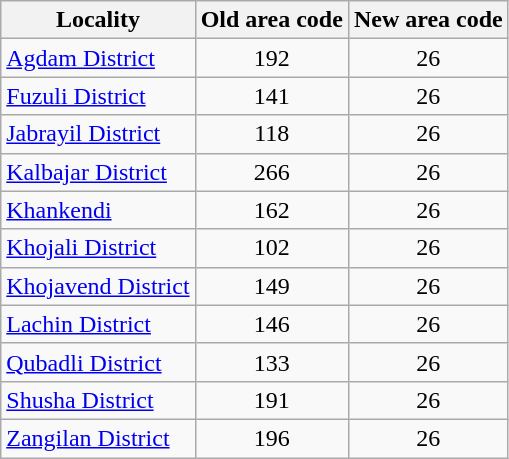<table class="wikitable">
<tr>
<th>Locality</th>
<th>Old area code</th>
<th>New area code</th>
</tr>
<tr>
<td><a href='#'>Agdam District</a></td>
<td align="center">192</td>
<td align="center">26</td>
</tr>
<tr>
<td><a href='#'>Fuzuli District</a></td>
<td align="center">141</td>
<td align="center">26</td>
</tr>
<tr>
<td><a href='#'>Jabrayil District</a></td>
<td align="center">118</td>
<td align="center">26</td>
</tr>
<tr>
<td><a href='#'>Kalbajar District</a></td>
<td align="center">266</td>
<td align="center">26</td>
</tr>
<tr>
<td><a href='#'>Khankendi</a></td>
<td align="center">162</td>
<td align="center">26</td>
</tr>
<tr>
<td><a href='#'>Khojali District</a></td>
<td align="center">102</td>
<td align="center">26</td>
</tr>
<tr>
<td><a href='#'>Khojavend District</a></td>
<td align="center">149</td>
<td align="center">26</td>
</tr>
<tr>
<td><a href='#'>Lachin District</a></td>
<td align="center">146</td>
<td align="center">26</td>
</tr>
<tr>
<td><a href='#'>Qubadli District</a></td>
<td align="center">133</td>
<td align="center">26</td>
</tr>
<tr>
<td><a href='#'>Shusha District</a></td>
<td align="center">191</td>
<td align="center">26</td>
</tr>
<tr>
<td><a href='#'>Zangilan District</a></td>
<td align="center">196</td>
<td align="center">26</td>
</tr>
</table>
